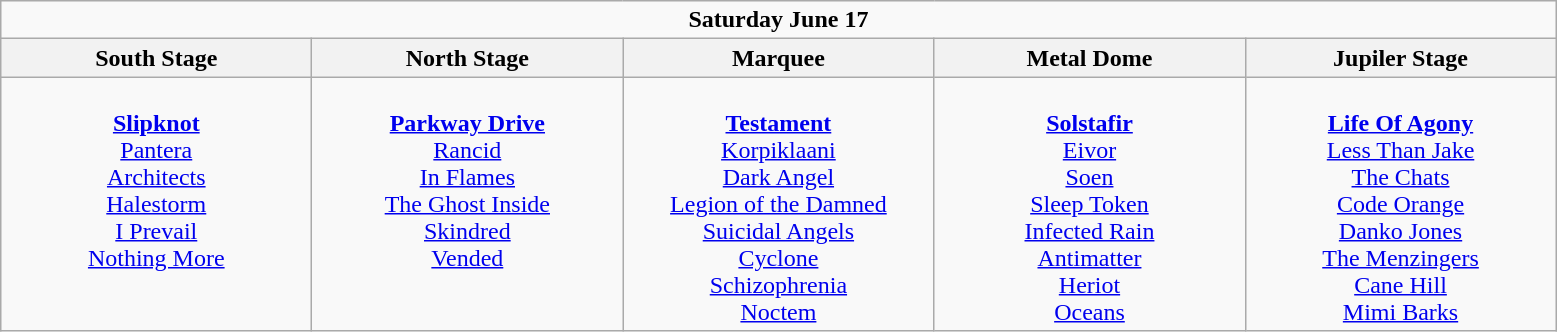<table class="wikitable">
<tr>
<td colspan="5" style="text-align:center;"><strong>Saturday June 17</strong></td>
</tr>
<tr>
<th>South Stage</th>
<th>North Stage</th>
<th>Marquee</th>
<th>Metal Dome</th>
<th>Jupiler Stage</th>
</tr>
<tr>
<td style="text-align:center; vertical-align:top; width:200px;"><br><strong><a href='#'>Slipknot</a></strong> <br>
<a href='#'>Pantera</a> <br>
<a href='#'>Architects</a> <br>
<a href='#'>Halestorm</a> <br>
<a href='#'>I Prevail</a> <br>
<a href='#'>Nothing More</a> <br></td>
<td style="text-align:center; vertical-align:top; width:200px;"><br><strong><a href='#'>Parkway Drive</a></strong> <br>
<a href='#'>Rancid</a> <br>
<a href='#'>In Flames</a> <br>
<a href='#'>The Ghost Inside</a> <br>
<a href='#'>Skindred</a> <br>
<a href='#'>Vended</a> <br></td>
<td style="text-align:center; vertical-align:top; width:200px;"><br><strong><a href='#'>Testament</a></strong> <br>
<a href='#'>Korpiklaani</a> <br>
<a href='#'>Dark Angel</a> <br>
<a href='#'>Legion of the Damned</a> <br>
<a href='#'>Suicidal Angels</a> <br>
<a href='#'>Cyclone</a> <br>
<a href='#'>Schizophrenia</a> <br>
<a href='#'>Noctem</a> <br></td>
<td style="text-align:center; vertical-align:top; width:200px;"><br><strong><a href='#'>Solstafir</a></strong> <br>
<a href='#'>Eivor</a> <br>
<a href='#'>Soen</a> <br>
<a href='#'>Sleep Token</a> <br>
<a href='#'>Infected Rain</a> <br>
<a href='#'>Antimatter</a> <br>
<a href='#'>Heriot</a> <br>
<a href='#'>Oceans</a> <br></td>
<td style="text-align:center; vertical-align:top; width:200px;"><br><strong><a href='#'>Life Of Agony</a></strong> <br>
<a href='#'>Less Than Jake</a> <br>
<a href='#'>The Chats</a> <br>
<a href='#'>Code Orange</a> <br>
<a href='#'>Danko Jones</a> <br>
<a href='#'>The Menzingers</a> <br>
<a href='#'>Cane Hill</a> <br>
<a href='#'>Mimi Barks</a> <br></td>
</tr>
</table>
